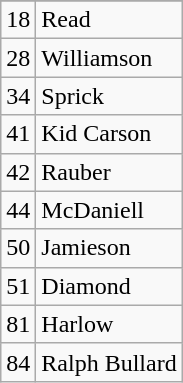<table class="wikitable">
<tr>
</tr>
<tr>
<td>18</td>
<td>Read</td>
</tr>
<tr>
<td>28</td>
<td>Williamson</td>
</tr>
<tr>
<td>34</td>
<td>Sprick</td>
</tr>
<tr>
<td>41</td>
<td>Kid Carson</td>
</tr>
<tr>
<td>42</td>
<td>Rauber</td>
</tr>
<tr>
<td>44</td>
<td>McDaniell</td>
</tr>
<tr>
<td>50</td>
<td>Jamieson</td>
</tr>
<tr>
<td>51</td>
<td>Diamond</td>
</tr>
<tr>
<td>81</td>
<td>Harlow</td>
</tr>
<tr>
<td>84</td>
<td>Ralph Bullard</td>
</tr>
</table>
